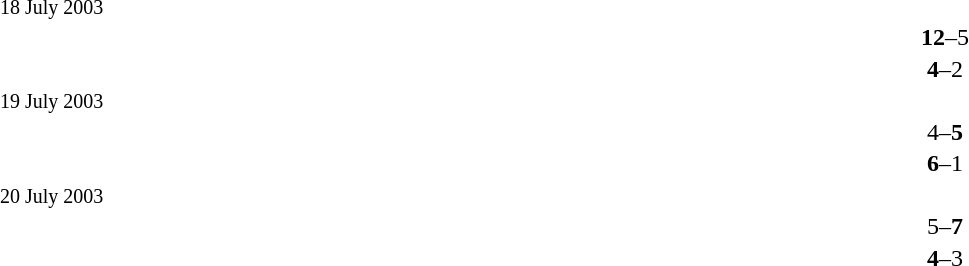<table width=100% cellspacing=1>
<tr>
<th width=40%></th>
<th width=20%></th>
<th></th>
</tr>
<tr>
<td><small>18 July 2003</small></td>
</tr>
<tr>
<td align=right><strong></strong></td>
<td align=center><strong>12</strong>–5</td>
<td></td>
</tr>
<tr>
<td align=right><strong></strong></td>
<td align=center><strong>4</strong>–2</td>
<td></td>
</tr>
<tr>
<td><small>19 July 2003</small></td>
</tr>
<tr>
<td align=right></td>
<td align=center>4–<strong>5</strong></td>
<td><strong></strong></td>
</tr>
<tr>
<td align=right><strong></strong></td>
<td align=center><strong>6</strong>–1</td>
<td></td>
</tr>
<tr>
<td><small>20 July 2003</small></td>
</tr>
<tr>
<td align=right></td>
<td align=center>5–<strong>7</strong></td>
<td><strong></strong></td>
</tr>
<tr>
<td align=right><strong></strong></td>
<td align=center><strong>4</strong>–3 </td>
<td></td>
</tr>
</table>
